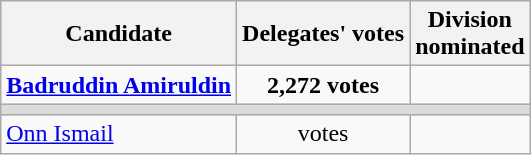<table class=wikitable>
<tr>
<th>Candidate</th>
<th>Delegates' votes</th>
<th>Division<br>nominated</th>
</tr>
<tr>
<td><strong><a href='#'>Badruddin Amiruldin</a></strong></td>
<td align=center><strong>2,272 votes</strong></td>
<td align=center><strong></strong></td>
</tr>
<tr>
<td colspan=3 bgcolor=dcdcdc></td>
</tr>
<tr>
<td><a href='#'>Onn Ismail</a></td>
<td align=center>votes</td>
<td align=center></td>
</tr>
</table>
